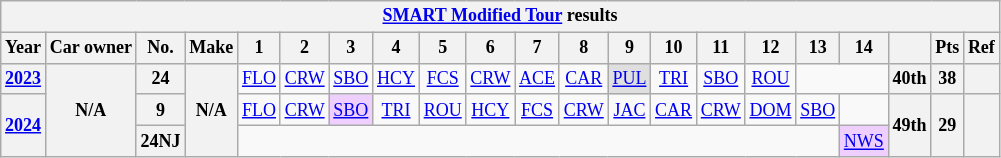<table class="wikitable" style="text-align:center; font-size:75%">
<tr>
<th colspan=38><a href='#'>SMART Modified Tour</a> results</th>
</tr>
<tr>
<th>Year</th>
<th>Car owner</th>
<th>No.</th>
<th>Make</th>
<th>1</th>
<th>2</th>
<th>3</th>
<th>4</th>
<th>5</th>
<th>6</th>
<th>7</th>
<th>8</th>
<th>9</th>
<th>10</th>
<th>11</th>
<th>12</th>
<th>13</th>
<th>14</th>
<th></th>
<th>Pts</th>
<th>Ref</th>
</tr>
<tr>
<th><a href='#'>2023</a></th>
<th rowspan=3>N/A</th>
<th>24</th>
<th rowspan=3>N/A</th>
<td><a href='#'>FLO</a></td>
<td><a href='#'>CRW</a></td>
<td><a href='#'>SBO</a></td>
<td><a href='#'>HCY</a></td>
<td><a href='#'>FCS</a></td>
<td><a href='#'>CRW</a></td>
<td><a href='#'>ACE</a></td>
<td><a href='#'>CAR</a></td>
<td style="background:#DFDFDF;"><a href='#'>PUL</a><br></td>
<td><a href='#'>TRI</a></td>
<td><a href='#'>SBO</a></td>
<td><a href='#'>ROU</a></td>
<td colspan=2></td>
<th>40th</th>
<th>38</th>
<th></th>
</tr>
<tr>
<th rowspan=2><a href='#'>2024</a></th>
<th>9</th>
<td><a href='#'>FLO</a></td>
<td><a href='#'>CRW</a></td>
<td style="background:#EFCFFF;"><a href='#'>SBO</a><br></td>
<td><a href='#'>TRI</a></td>
<td><a href='#'>ROU</a></td>
<td><a href='#'>HCY</a></td>
<td><a href='#'>FCS</a></td>
<td><a href='#'>CRW</a></td>
<td><a href='#'>JAC</a></td>
<td><a href='#'>CAR</a></td>
<td><a href='#'>CRW</a></td>
<td><a href='#'>DOM</a></td>
<td><a href='#'>SBO</a></td>
<td></td>
<th rowspan=2>49th</th>
<th rowspan=2>29</th>
<th rowspan=2></th>
</tr>
<tr>
<th>24NJ</th>
<td colspan=13></td>
<td style="background:#EFCFFF;"><a href='#'>NWS</a><br></td>
</tr>
</table>
